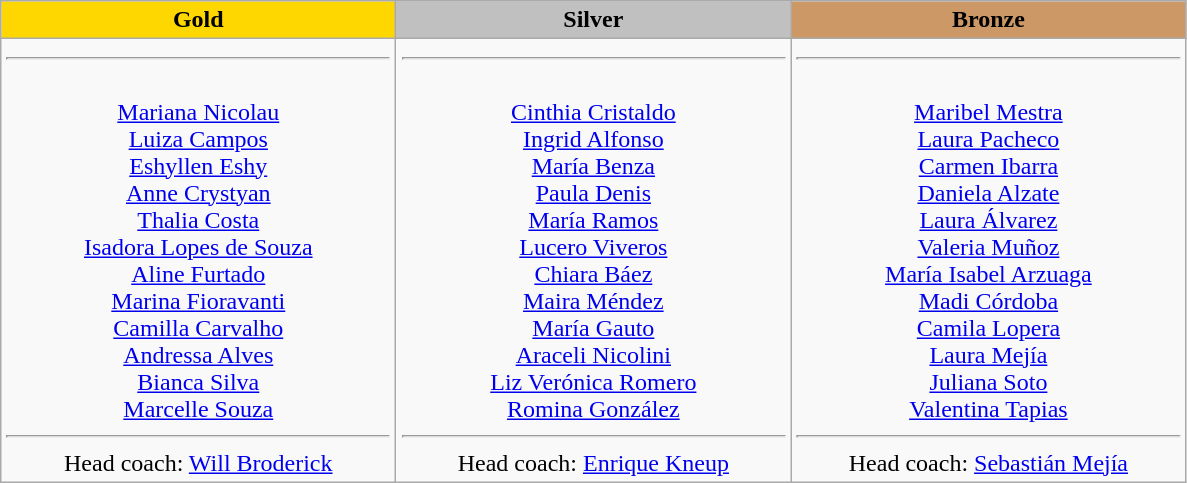<table class="wikitable" style="text-align:center;">
<tr>
<td style="width: 16em;background: gold"><strong>Gold</strong></td>
<td style="width: 16em;background: silver"><strong>Silver</strong></td>
<td style="width: 16em;background: #CC9966"><strong>Bronze</strong></td>
</tr>
<tr>
<td align=top><strong></strong><hr><br><a href='#'>Mariana Nicolau</a><br><a href='#'>Luiza Campos</a><br><a href='#'>Eshyllen Eshy</a><br><a href='#'>Anne Crystyan</a><br><a href='#'>Thalia Costa</a><br><a href='#'>Isadora Lopes de Souza</a><br><a href='#'>Aline Furtado</a><br><a href='#'>Marina Fioravanti</a><br><a href='#'>Camilla Carvalho</a><br><a href='#'>Andressa Alves</a><br><a href='#'>Bianca Silva</a><br><a href='#'>Marcelle Souza</a><br><hr>Head coach: <a href='#'>Will Broderick</a></td>
<td align=top><strong></strong><hr><br><a href='#'>Cinthia Cristaldo</a><br><a href='#'>Ingrid Alfonso</a><br><a href='#'>María Benza</a><br><a href='#'>Paula Denis</a><br><a href='#'>María Ramos</a><br><a href='#'>Lucero Viveros</a><br><a href='#'>Chiara Báez</a><br><a href='#'>Maira Méndez</a><br><a href='#'>María Gauto</a><br><a href='#'>Araceli Nicolini</a><br><a href='#'>Liz Verónica Romero</a><br><a href='#'>Romina González</a><br><hr>Head coach: <a href='#'>Enrique Kneup</a></td>
<td align=top><strong></strong><hr><br><a href='#'>Maribel Mestra</a><br><a href='#'>Laura Pacheco</a><br><a href='#'>Carmen Ibarra</a><br><a href='#'>Daniela Alzate</a><br><a href='#'>Laura Álvarez</a><br><a href='#'>Valeria Muñoz</a><br><a href='#'>María Isabel Arzuaga</a><br><a href='#'>Madi Córdoba</a><br><a href='#'>Camila Lopera</a><br><a href='#'>Laura Mejía</a><br><a href='#'>Juliana Soto</a><br><a href='#'>Valentina Tapias</a><br><hr>Head coach: <a href='#'>Sebastián Mejía</a></td>
</tr>
</table>
